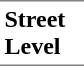<table border=0 cellspacing=0 cellpadding=3>
<tr>
<td style="border-bottom:solid 1px gray;border-top:solid 1px gray;" width=50 valign=top><strong>Street Level</strong></td>
</tr>
</table>
